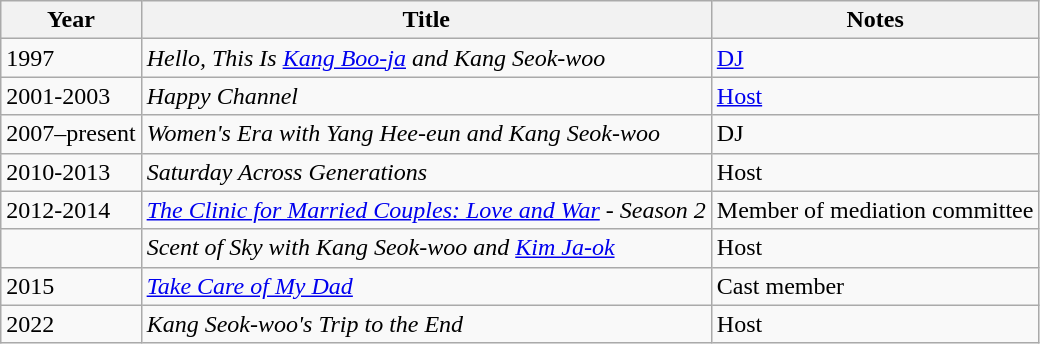<table class="wikitable">
<tr>
<th>Year</th>
<th>Title</th>
<th>Notes</th>
</tr>
<tr>
<td>1997</td>
<td><em>Hello, This Is <a href='#'>Kang Boo-ja</a> and Kang Seok-woo</em></td>
<td><a href='#'>DJ</a></td>
</tr>
<tr>
<td>2001-2003</td>
<td><em>Happy Channel</em></td>
<td><a href='#'>Host</a></td>
</tr>
<tr>
<td>2007–present</td>
<td><em>Women's Era with Yang Hee-eun and Kang Seok-woo</em></td>
<td>DJ</td>
</tr>
<tr>
<td>2010-2013</td>
<td><em>Saturday Across Generations</em></td>
<td>Host</td>
</tr>
<tr>
<td>2012-2014</td>
<td><em><a href='#'>The Clinic for Married Couples: Love and War</a> - Season 2</em></td>
<td>Member of mediation committee</td>
</tr>
<tr>
<td></td>
<td><em>Scent of Sky with Kang Seok-woo and <a href='#'>Kim Ja-ok</a></em></td>
<td>Host</td>
</tr>
<tr>
<td>2015</td>
<td><em><a href='#'>Take Care of My Dad</a></em></td>
<td>Cast member</td>
</tr>
<tr>
<td>2022</td>
<td><em>Kang Seok-woo's Trip to the End</em></td>
<td>Host </td>
</tr>
</table>
